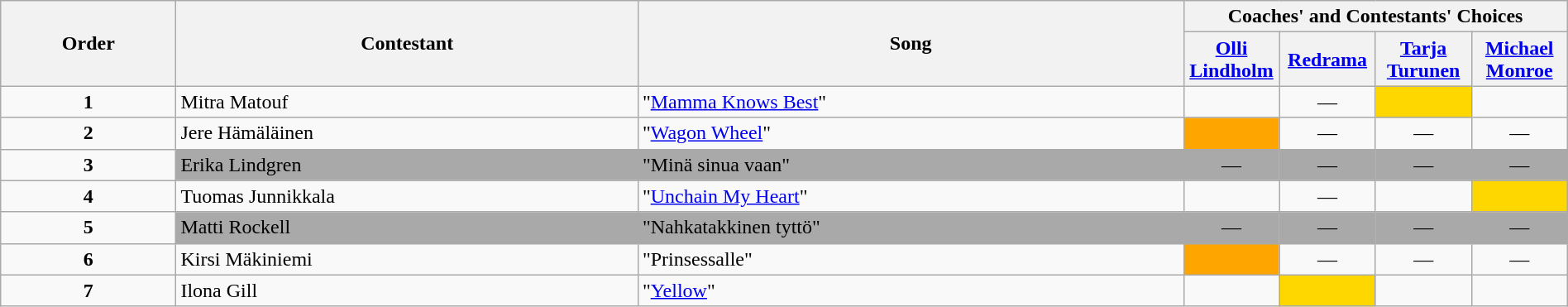<table class="wikitable" style="width:100%;">
<tr>
<th rowspan=2>Order</th>
<th rowspan=2>Contestant</th>
<th rowspan=2>Song</th>
<th colspan=4>Coaches' and Contestants' Choices</th>
</tr>
<tr>
<th width="70"><a href='#'>Olli Lindholm</a></th>
<th width="70"><a href='#'>Redrama</a></th>
<th width="70"><a href='#'>Tarja Turunen</a></th>
<th width="70"><a href='#'>Michael Monroe</a></th>
</tr>
<tr>
<td align="center"><strong>1</strong></td>
<td>Mitra Matouf</td>
<td>"<a href='#'>Mamma Knows Best</a>"</td>
<td style=";text-align:center;"></td>
<td align="center">—</td>
<td style="background:gold;text-align:center;"></td>
<td style=";text-align:center;"></td>
</tr>
<tr>
<td align="center"><strong>2</strong></td>
<td>Jere Hämäläinen</td>
<td>"<a href='#'>Wagon Wheel</a>"</td>
<td style="background:orange;text-align:center;"></td>
<td align="center">—</td>
<td align="center">—</td>
<td align="center">—</td>
</tr>
<tr>
<td align="center"><strong>3</strong></td>
<td style="background:darkgrey;text-align:left;">Erika Lindgren</td>
<td style="background:darkgrey;text-align:left;">"Minä sinua vaan"</td>
<td style="background:darkgrey;text-align:center;">—</td>
<td style="background:darkgrey;text-align:center;">—</td>
<td style="background:darkgrey;text-align:center;">—</td>
<td style="background:darkgrey;text-align:center;">—</td>
</tr>
<tr>
<td align="center"><strong>4</strong></td>
<td>Tuomas Junnikkala</td>
<td>"<a href='#'>Unchain My Heart</a>"</td>
<td style=";text-align:center;"></td>
<td align="center">—</td>
<td style=";text-align:center;"></td>
<td style="background:gold;text-align:center;"></td>
</tr>
<tr>
<td align="center"><strong>5</strong></td>
<td style="background:darkgrey;text-align:left;">Matti Rockell</td>
<td style="background:darkgrey;text-align:left;">"Nahkatakkinen tyttö"</td>
<td style="background:darkgrey;text-align:center;">—</td>
<td style="background:darkgrey;text-align:center;">—</td>
<td style="background:darkgrey;text-align:center;">—</td>
<td style="background:darkgrey;text-align:center;">—</td>
</tr>
<tr>
<td align="center"><strong>6</strong></td>
<td>Kirsi Mäkiniemi</td>
<td>"Prinsessalle"</td>
<td style="background:orange;text-align:center;"></td>
<td align="center">—</td>
<td align="center">—</td>
<td align="center">—</td>
</tr>
<tr>
<td align="center"><strong>7</strong></td>
<td>Ilona Gill</td>
<td>"<a href='#'>Yellow</a>"</td>
<td style=";text-align:center;"></td>
<td style="background:gold;text-align:center;"></td>
<td style=";text-align:center;"></td>
<td style=";text-align:center;"></td>
</tr>
</table>
